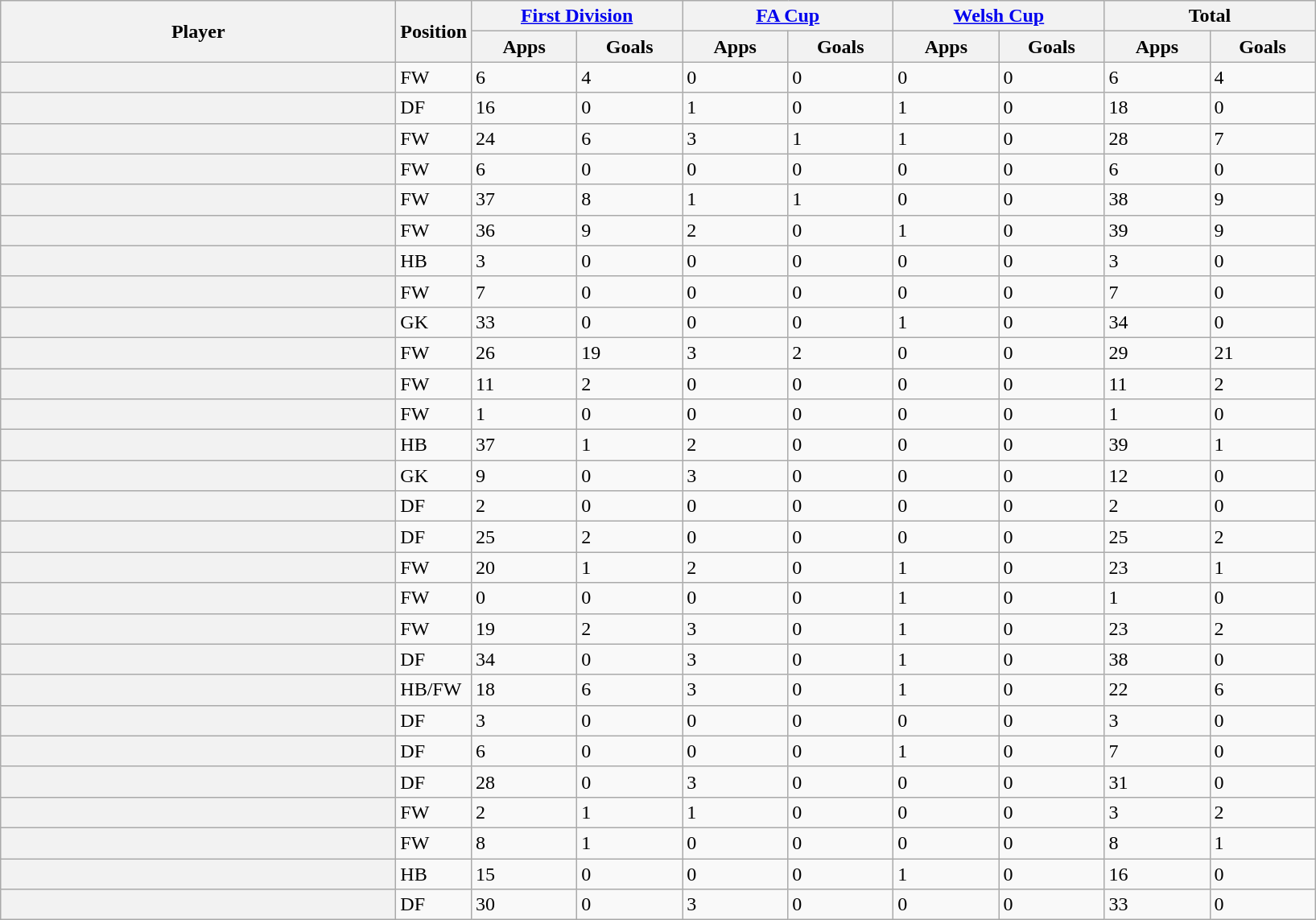<table class="wikitable plainrowheaders sortable">
<tr>
<th rowspan=2 style="width:20em"scope=col>Player</th>
<th rowspan=2>Position</th>
<th colspan=2 style="width:10em"scope=col><a href='#'>First Division</a></th>
<th colspan=2 style="width:10em"scope=col><a href='#'>FA Cup</a></th>
<th colspan=2 style="width:10em"scope=col><a href='#'>Welsh Cup</a></th>
<th colspan=2 style="width:10em"scope=col>Total</th>
</tr>
<tr>
<th style="width:5em">Apps</th>
<th style="width:5em">Goals</th>
<th style="width:5em">Apps</th>
<th style="width:5em">Goals</th>
<th style="width:5em">Apps</th>
<th style="width:5em">Goals</th>
<th style="width:5em">Apps</th>
<th style="width:5em">Goals</th>
</tr>
<tr>
<th scope=row></th>
<td>FW</td>
<td>6</td>
<td>4</td>
<td>0</td>
<td>0</td>
<td>0</td>
<td>0</td>
<td>6</td>
<td>4</td>
</tr>
<tr>
<th scope=row></th>
<td>DF</td>
<td>16</td>
<td>0</td>
<td>1</td>
<td>0</td>
<td>1</td>
<td>0</td>
<td>18</td>
<td>0</td>
</tr>
<tr>
<th scope=row></th>
<td>FW</td>
<td>24</td>
<td>6</td>
<td>3</td>
<td>1</td>
<td>1</td>
<td>0</td>
<td>28</td>
<td>7</td>
</tr>
<tr>
<th scope=row></th>
<td>FW</td>
<td>6</td>
<td>0</td>
<td>0</td>
<td>0</td>
<td>0</td>
<td>0</td>
<td>6</td>
<td>0</td>
</tr>
<tr>
<th scope=row></th>
<td>FW</td>
<td>37</td>
<td>8</td>
<td>1</td>
<td>1</td>
<td>0</td>
<td>0</td>
<td>38</td>
<td>9</td>
</tr>
<tr>
<th scope=row></th>
<td>FW</td>
<td>36</td>
<td>9</td>
<td>2</td>
<td>0</td>
<td>1</td>
<td>0</td>
<td>39</td>
<td>9</td>
</tr>
<tr>
<th scope=row></th>
<td>HB</td>
<td>3</td>
<td>0</td>
<td>0</td>
<td>0</td>
<td>0</td>
<td>0</td>
<td>3</td>
<td>0</td>
</tr>
<tr>
<th scope=row></th>
<td>FW</td>
<td>7</td>
<td>0</td>
<td>0</td>
<td>0</td>
<td>0</td>
<td>0</td>
<td>7</td>
<td>0</td>
</tr>
<tr>
<th scope=row></th>
<td>GK</td>
<td>33</td>
<td>0</td>
<td>0</td>
<td>0</td>
<td>1</td>
<td>0</td>
<td>34</td>
<td>0</td>
</tr>
<tr>
<th scope=row></th>
<td>FW</td>
<td>26</td>
<td>19</td>
<td>3</td>
<td>2</td>
<td>0</td>
<td>0</td>
<td>29</td>
<td>21</td>
</tr>
<tr>
<th scope=row></th>
<td>FW</td>
<td>11</td>
<td>2</td>
<td>0</td>
<td>0</td>
<td>0</td>
<td>0</td>
<td>11</td>
<td>2</td>
</tr>
<tr>
<th scope=row></th>
<td>FW</td>
<td>1</td>
<td>0</td>
<td>0</td>
<td>0</td>
<td>0</td>
<td>0</td>
<td>1</td>
<td>0</td>
</tr>
<tr>
<th scope=row></th>
<td>HB</td>
<td>37</td>
<td>1</td>
<td>2</td>
<td>0</td>
<td>0</td>
<td>0</td>
<td>39</td>
<td>1</td>
</tr>
<tr>
<th scope=row></th>
<td>GK</td>
<td>9</td>
<td>0</td>
<td>3</td>
<td>0</td>
<td>0</td>
<td>0</td>
<td>12</td>
<td>0</td>
</tr>
<tr>
<th scope=row></th>
<td>DF</td>
<td>2</td>
<td>0</td>
<td>0</td>
<td>0</td>
<td>0</td>
<td>0</td>
<td>2</td>
<td>0</td>
</tr>
<tr>
<th scope=row></th>
<td>DF</td>
<td>25</td>
<td>2</td>
<td>0</td>
<td>0</td>
<td>0</td>
<td>0</td>
<td>25</td>
<td>2</td>
</tr>
<tr>
<th scope=row></th>
<td>FW</td>
<td>20</td>
<td>1</td>
<td>2</td>
<td>0</td>
<td>1</td>
<td>0</td>
<td>23</td>
<td>1</td>
</tr>
<tr>
<th scope=row></th>
<td>FW</td>
<td>0</td>
<td>0</td>
<td>0</td>
<td>0</td>
<td>1</td>
<td>0</td>
<td>1</td>
<td>0</td>
</tr>
<tr>
<th scope=row></th>
<td>FW</td>
<td>19</td>
<td>2</td>
<td>3</td>
<td>0</td>
<td>1</td>
<td>0</td>
<td>23</td>
<td>2</td>
</tr>
<tr>
<th scope=row></th>
<td>DF</td>
<td>34</td>
<td>0</td>
<td>3</td>
<td>0</td>
<td>1</td>
<td>0</td>
<td>38</td>
<td>0</td>
</tr>
<tr>
<th scope=row></th>
<td>HB/FW</td>
<td>18</td>
<td>6</td>
<td>3</td>
<td>0</td>
<td>1</td>
<td>0</td>
<td>22</td>
<td>6</td>
</tr>
<tr>
<th scope=row></th>
<td>DF</td>
<td>3</td>
<td>0</td>
<td>0</td>
<td>0</td>
<td>0</td>
<td>0</td>
<td>3</td>
<td>0</td>
</tr>
<tr>
<th scope=row></th>
<td>DF</td>
<td>6</td>
<td>0</td>
<td>0</td>
<td>0</td>
<td>1</td>
<td>0</td>
<td>7</td>
<td>0</td>
</tr>
<tr>
<th scope=row></th>
<td>DF</td>
<td>28</td>
<td>0</td>
<td>3</td>
<td>0</td>
<td>0</td>
<td>0</td>
<td>31</td>
<td>0</td>
</tr>
<tr>
<th scope=row></th>
<td>FW</td>
<td>2</td>
<td>1</td>
<td>1</td>
<td>0</td>
<td>0</td>
<td>0</td>
<td>3</td>
<td>2</td>
</tr>
<tr>
<th scope=row></th>
<td>FW</td>
<td>8</td>
<td>1</td>
<td>0</td>
<td>0</td>
<td>0</td>
<td>0</td>
<td>8</td>
<td>1</td>
</tr>
<tr>
<th scope=row></th>
<td>HB</td>
<td>15</td>
<td>0</td>
<td>0</td>
<td>0</td>
<td>1</td>
<td>0</td>
<td>16</td>
<td>0</td>
</tr>
<tr>
<th scope=row></th>
<td>DF</td>
<td>30</td>
<td>0</td>
<td>3</td>
<td>0</td>
<td>0</td>
<td>0</td>
<td>33</td>
<td>0</td>
</tr>
</table>
